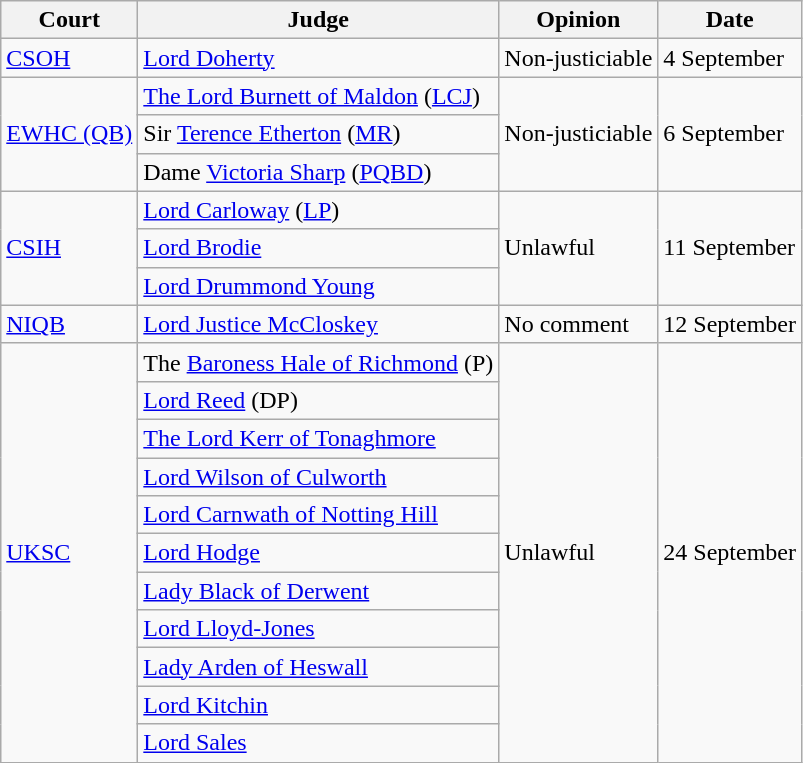<table class="wikitable sortable">
<tr>
<th>Court</th>
<th>Judge</th>
<th>Opinion</th>
<th>Date</th>
</tr>
<tr>
<td><a href='#'>CSOH</a><br></td>
<td><a href='#'>Lord Doherty</a></td>
<td>Non-justiciable</td>
<td>4 September</td>
</tr>
<tr>
<td rowspan=3><a href='#'>EWHC (QB)</a><br></td>
<td><a href='#'>The Lord Burnett of Maldon</a> (<a href='#'>LCJ</a>)</td>
<td rowspan=3>Non-justiciable</td>
<td rowspan=3>6 September</td>
</tr>
<tr>
<td>Sir <a href='#'>Terence Etherton</a> (<a href='#'>MR</a>)</td>
</tr>
<tr>
<td>Dame <a href='#'>Victoria Sharp</a> (<a href='#'>PQBD</a>)</td>
</tr>
<tr>
<td rowspan=3><a href='#'>CSIH</a><br></td>
<td><a href='#'>Lord Carloway</a> (<a href='#'>LP</a>)</td>
<td rowspan=3>Unlawful</td>
<td rowspan=3>11 September</td>
</tr>
<tr>
<td><a href='#'>Lord Brodie</a></td>
</tr>
<tr>
<td><a href='#'>Lord Drummond Young</a></td>
</tr>
<tr>
<td><a href='#'>NIQB</a></td>
<td><a href='#'>Lord Justice McCloskey</a></td>
<td>No comment</td>
<td>12 September</td>
</tr>
<tr>
<td rowspan=11><a href='#'>UKSC</a><br></td>
<td>The <a href='#'>Baroness Hale of Richmond</a> (P)</td>
<td rowspan=11>Unlawful</td>
<td rowspan=11>24 September</td>
</tr>
<tr>
<td><a href='#'>Lord Reed</a> (DP)</td>
</tr>
<tr>
<td><a href='#'>The Lord Kerr of Tonaghmore</a></td>
</tr>
<tr>
<td><a href='#'>Lord Wilson of Culworth</a></td>
</tr>
<tr>
<td><a href='#'>Lord Carnwath of Notting Hill</a></td>
</tr>
<tr>
<td><a href='#'>Lord Hodge</a></td>
</tr>
<tr>
<td><a href='#'>Lady Black of Derwent</a></td>
</tr>
<tr>
<td><a href='#'>Lord Lloyd-Jones</a></td>
</tr>
<tr>
<td><a href='#'>Lady Arden of Heswall</a></td>
</tr>
<tr>
<td><a href='#'>Lord Kitchin</a></td>
</tr>
<tr>
<td><a href='#'>Lord Sales</a></td>
</tr>
</table>
